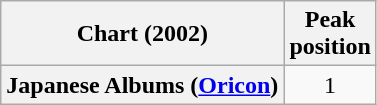<table class="wikitable plainrowheaders" style="text-align:center">
<tr>
<th scope="col">Chart (2002)</th>
<th scope="col">Peak<br>position</th>
</tr>
<tr>
<th scope="row">Japanese Albums (<a href='#'>Oricon</a>)</th>
<td>1</td>
</tr>
</table>
